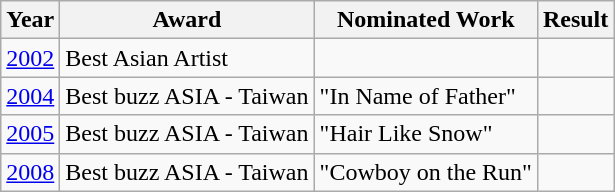<table class="wikitable">
<tr>
<th>Year</th>
<th>Award</th>
<th>Nominated Work</th>
<th>Result</th>
</tr>
<tr>
<td><a href='#'>2002</a></td>
<td>Best Asian Artist</td>
<td></td>
<td></td>
</tr>
<tr>
<td><a href='#'>2004</a></td>
<td>Best buzz ASIA - Taiwan</td>
<td>"In Name of Father"</td>
<td></td>
</tr>
<tr>
<td><a href='#'>2005</a></td>
<td>Best buzz ASIA - Taiwan</td>
<td>"Hair Like Snow"</td>
<td></td>
</tr>
<tr>
<td><a href='#'>2008</a></td>
<td>Best buzz ASIA - Taiwan</td>
<td>"Cowboy on the Run"</td>
<td></td>
</tr>
</table>
